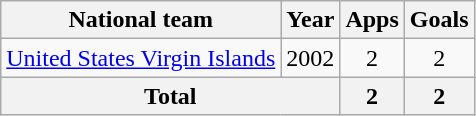<table class=wikitable style="text-align: center">
<tr>
<th>National team</th>
<th>Year</th>
<th>Apps</th>
<th>Goals</th>
</tr>
<tr>
<td><a href='#'>United States Virgin Islands</a></td>
<td>2002</td>
<td>2</td>
<td>2</td>
</tr>
<tr>
<th colspan="2">Total</th>
<th>2</th>
<th>2</th>
</tr>
</table>
